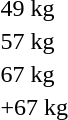<table>
<tr>
<td>49 kg</td>
<td></td>
<td></td>
<td></td>
</tr>
<tr>
<td>57 kg</td>
<td></td>
<td></td>
<td></td>
</tr>
<tr>
<td>67 kg</td>
<td></td>
<td></td>
<td></td>
</tr>
<tr>
<td>+67 kg</td>
<td></td>
<td></td>
<td></td>
</tr>
</table>
